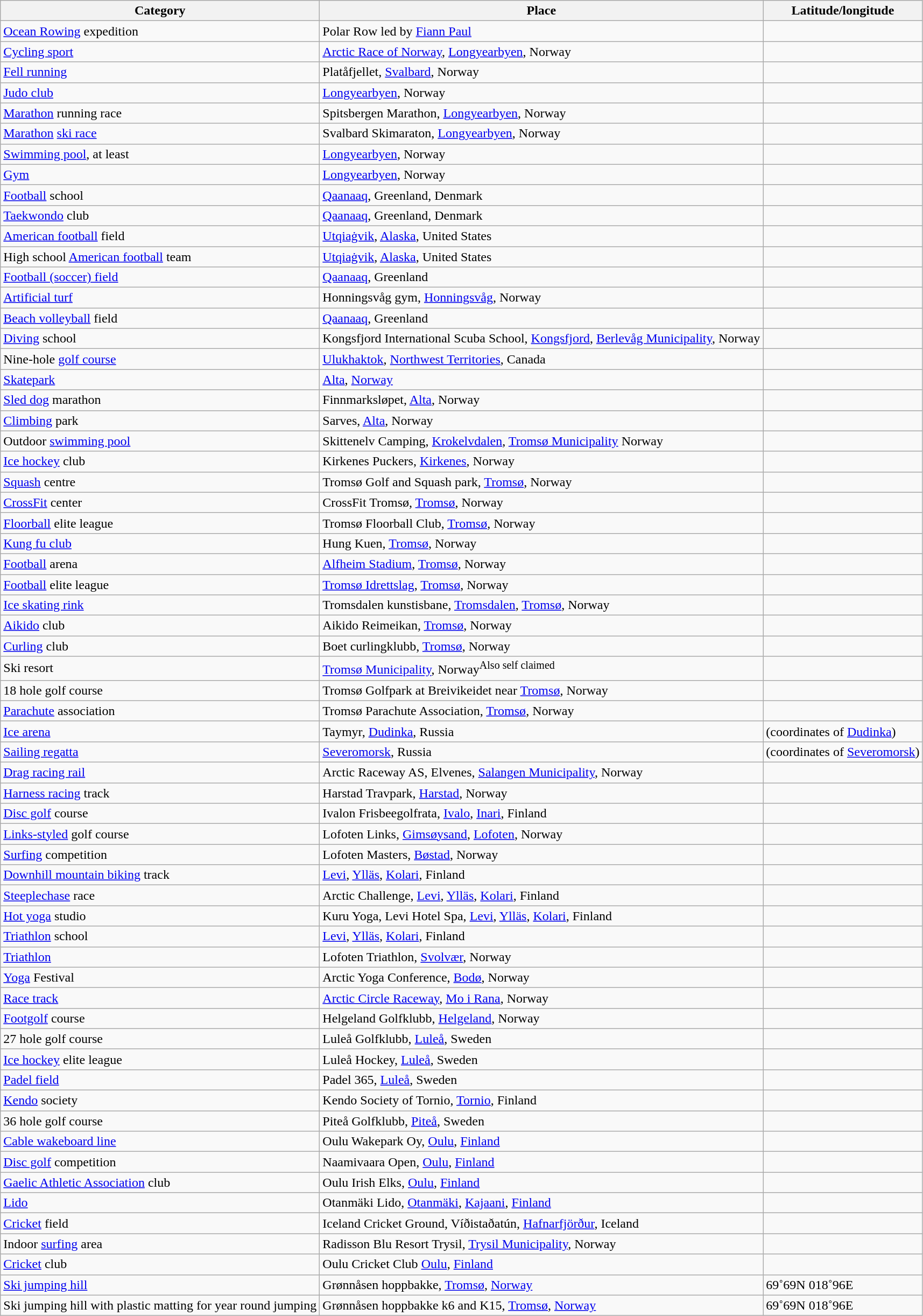<table class="wikitable">
<tr>
<th>Category</th>
<th>Place</th>
<th>Latitude/longitude</th>
</tr>
<tr>
<td><a href='#'>Ocean Rowing</a> expedition</td>
<td>Polar Row led by <a href='#'>Fiann Paul</a></td>
<td></td>
</tr>
<tr>
<td><a href='#'>Cycling sport</a></td>
<td><a href='#'>Arctic Race of Norway</a>, <a href='#'>Longyearbyen</a>, Norway</td>
<td></td>
</tr>
<tr>
<td><a href='#'>Fell running</a></td>
<td>Platåfjellet, <a href='#'>Svalbard</a>, Norway</td>
<td></td>
</tr>
<tr>
<td><a href='#'>Judo club</a></td>
<td><a href='#'>Longyearbyen</a>, Norway</td>
<td></td>
</tr>
<tr>
<td><a href='#'>Marathon</a> running race</td>
<td>Spitsbergen Marathon, <a href='#'>Longyearbyen</a>, Norway</td>
<td></td>
</tr>
<tr>
<td><a href='#'>Marathon</a> <a href='#'>ski race</a></td>
<td>Svalbard Skimaraton, <a href='#'>Longyearbyen</a>, Norway</td>
<td></td>
</tr>
<tr>
<td><a href='#'>Swimming pool</a>, at least </td>
<td><a href='#'>Longyearbyen</a>, Norway</td>
<td></td>
</tr>
<tr>
<td><a href='#'>Gym</a></td>
<td><a href='#'>Longyearbyen</a>, Norway</td>
<td></td>
</tr>
<tr>
<td><a href='#'>Football</a> school</td>
<td><a href='#'>Qaanaaq</a>, Greenland, Denmark</td>
<td></td>
</tr>
<tr>
<td><a href='#'>Taekwondo</a> club</td>
<td><a href='#'>Qaanaaq</a>, Greenland, Denmark</td>
<td></td>
</tr>
<tr>
<td><a href='#'>American football</a> field</td>
<td><a href='#'>Utqiaġvik</a>, <a href='#'>Alaska</a>, United States</td>
<td></td>
</tr>
<tr>
<td>High school <a href='#'>American football</a> team</td>
<td><a href='#'>Utqiaġvik</a>, <a href='#'>Alaska</a>, United States</td>
<td></td>
</tr>
<tr>
<td><a href='#'>Football (soccer) field</a></td>
<td><a href='#'>Qaanaaq</a>, Greenland</td>
<td></td>
</tr>
<tr>
<td><a href='#'>Artificial turf</a></td>
<td>Honningsvåg gym, <a href='#'>Honningsvåg</a>, Norway</td>
<td></td>
</tr>
<tr>
<td><a href='#'>Beach volleyball</a> field</td>
<td><a href='#'>Qaanaaq</a>, Greenland</td>
<td></td>
</tr>
<tr>
<td><a href='#'>Diving</a> school</td>
<td>Kongsfjord International Scuba School, <a href='#'>Kongsfjord</a>, <a href='#'>Berlevåg Municipality</a>, Norway</td>
<td></td>
</tr>
<tr>
<td>Nine-hole <a href='#'>golf course</a></td>
<td><a href='#'>Ulukhaktok</a>, <a href='#'>Northwest Territories</a>, Canada</td>
<td></td>
</tr>
<tr>
<td><a href='#'>Skatepark</a></td>
<td><a href='#'>Alta</a>, <a href='#'>Norway</a></td>
<td></td>
</tr>
<tr>
<td><a href='#'>Sled dog</a> marathon</td>
<td>Finnmarksløpet, <a href='#'>Alta</a>, Norway</td>
<td></td>
</tr>
<tr>
<td><a href='#'>Climbing</a> park</td>
<td>Sarves, <a href='#'>Alta</a>, Norway</td>
<td></td>
</tr>
<tr>
<td>Outdoor <a href='#'>swimming pool</a></td>
<td>Skittenelv Camping, <a href='#'>Krokelvdalen</a>, <a href='#'>Tromsø Municipality</a> Norway</td>
<td></td>
</tr>
<tr>
<td><a href='#'>Ice hockey</a> club</td>
<td>Kirkenes Puckers, <a href='#'>Kirkenes</a>, Norway</td>
<td></td>
</tr>
<tr>
<td><a href='#'>Squash</a> centre</td>
<td>Tromsø Golf and Squash park, <a href='#'>Tromsø</a>, Norway</td>
<td></td>
</tr>
<tr>
<td><a href='#'>CrossFit</a> center</td>
<td>CrossFit Tromsø, <a href='#'>Tromsø</a>, Norway</td>
<td></td>
</tr>
<tr>
<td><a href='#'>Floorball</a> elite league</td>
<td>Tromsø Floorball Club, <a href='#'>Tromsø</a>, Norway</td>
<td></td>
</tr>
<tr>
<td><a href='#'>Kung fu club</a></td>
<td>Hung Kuen, <a href='#'>Tromsø</a>, Norway</td>
<td></td>
</tr>
<tr>
<td><a href='#'>Football</a> arena</td>
<td><a href='#'>Alfheim Stadium</a>, <a href='#'>Tromsø</a>, Norway</td>
<td></td>
</tr>
<tr>
<td><a href='#'>Football</a> elite league</td>
<td><a href='#'>Tromsø Idrettslag</a>, <a href='#'>Tromsø</a>, Norway</td>
<td></td>
</tr>
<tr>
<td><a href='#'>Ice skating rink</a></td>
<td>Tromsdalen kunstisbane, <a href='#'>Tromsdalen</a>, <a href='#'>Tromsø</a>, Norway</td>
<td></td>
</tr>
<tr>
<td><a href='#'>Aikido</a> club</td>
<td>Aikido Reimeikan, <a href='#'>Tromsø</a>, Norway</td>
<td></td>
</tr>
<tr>
<td><a href='#'>Curling</a> club</td>
<td>Boet curlingklubb, <a href='#'>Tromsø</a>, Norway</td>
<td></td>
</tr>
<tr>
<td>Ski resort</td>
<td><a href='#'>Tromsø Municipality</a>, Norway<sup>Also self claimed</sup></td>
<td></td>
</tr>
<tr>
<td>18 hole golf course</td>
<td>Tromsø Golfpark at Breivikeidet near <a href='#'>Tromsø</a>, Norway</td>
<td></td>
</tr>
<tr>
<td><a href='#'>Parachute</a> association</td>
<td>Tromsø Parachute Association, <a href='#'>Tromsø</a>, Norway</td>
<td></td>
</tr>
<tr>
<td><a href='#'>Ice arena</a></td>
<td>Taymyr, <a href='#'>Dudinka</a>, Russia</td>
<td> (coordinates of <a href='#'>Dudinka</a>)</td>
</tr>
<tr>
<td><a href='#'>Sailing regatta</a></td>
<td><a href='#'>Severomorsk</a>, Russia</td>
<td> (coordinates of <a href='#'>Severomorsk</a>)</td>
</tr>
<tr>
<td><a href='#'>Drag racing rail</a></td>
<td>Arctic Raceway AS, Elvenes, <a href='#'>Salangen Municipality</a>, Norway</td>
<td></td>
</tr>
<tr>
<td><a href='#'>Harness racing</a> track</td>
<td>Harstad Travpark, <a href='#'>Harstad</a>, Norway</td>
<td></td>
</tr>
<tr>
<td><a href='#'>Disc golf</a> course</td>
<td>Ivalon Frisbeegolfrata, <a href='#'>Ivalo</a>, <a href='#'>Inari</a>, Finland</td>
<td></td>
</tr>
<tr>
<td><a href='#'>Links-styled</a> golf course</td>
<td>Lofoten Links, <a href='#'>Gimsøysand</a>, <a href='#'>Lofoten</a>, Norway</td>
<td></td>
</tr>
<tr>
<td><a href='#'>Surfing</a> competition</td>
<td>Lofoten Masters, <a href='#'>Bøstad</a>, Norway</td>
<td></td>
</tr>
<tr>
<td><a href='#'>Downhill mountain biking</a> track</td>
<td><a href='#'>Levi</a>, <a href='#'>Ylläs</a>, <a href='#'>Kolari</a>, Finland</td>
<td></td>
</tr>
<tr>
<td><a href='#'>Steeplechase</a> race</td>
<td>Arctic Challenge, <a href='#'>Levi</a>, <a href='#'>Ylläs</a>, <a href='#'>Kolari</a>, Finland</td>
<td></td>
</tr>
<tr>
<td><a href='#'>Hot yoga</a> studio</td>
<td>Kuru Yoga, Levi Hotel Spa, <a href='#'>Levi</a>, <a href='#'>Ylläs</a>, <a href='#'>Kolari</a>, Finland</td>
<td></td>
</tr>
<tr>
<td><a href='#'>Triathlon</a> school</td>
<td><a href='#'>Levi</a>, <a href='#'>Ylläs</a>, <a href='#'>Kolari</a>, Finland</td>
<td></td>
</tr>
<tr>
<td><a href='#'>Triathlon</a></td>
<td>Lofoten Triathlon, <a href='#'>Svolvær</a>, Norway</td>
<td></td>
</tr>
<tr>
<td><a href='#'>Yoga</a> Festival</td>
<td>Arctic Yoga Conference, <a href='#'>Bodø</a>, Norway</td>
<td></td>
</tr>
<tr>
<td><a href='#'>Race track</a></td>
<td><a href='#'>Arctic Circle Raceway</a>, <a href='#'>Mo i Rana</a>, Norway</td>
<td></td>
</tr>
<tr>
<td><a href='#'>Footgolf</a> course</td>
<td>Helgeland Golfklubb, <a href='#'>Helgeland</a>, Norway</td>
<td></td>
</tr>
<tr>
<td>27 hole golf course</td>
<td>Luleå Golfklubb, <a href='#'>Luleå</a>, Sweden</td>
<td></td>
</tr>
<tr>
<td><a href='#'>Ice hockey</a> elite league</td>
<td>Luleå Hockey, <a href='#'>Luleå</a>, Sweden</td>
<td></td>
</tr>
<tr>
<td><a href='#'>Padel field</a></td>
<td>Padel 365, <a href='#'>Luleå</a>, Sweden</td>
<td></td>
</tr>
<tr>
<td><a href='#'>Kendo</a> society</td>
<td>Kendo Society of Tornio, <a href='#'>Tornio</a>, Finland</td>
<td></td>
</tr>
<tr>
<td>36 hole golf course</td>
<td>Piteå Golfklubb, <a href='#'>Piteå</a>, Sweden</td>
<td></td>
</tr>
<tr>
<td><a href='#'>Cable wakeboard line</a></td>
<td>Oulu Wakepark Oy, <a href='#'>Oulu</a>, <a href='#'>Finland</a></td>
<td></td>
</tr>
<tr>
<td><a href='#'>Disc golf</a> competition</td>
<td>Naamivaara Open, <a href='#'>Oulu</a>, <a href='#'>Finland</a></td>
<td></td>
</tr>
<tr>
<td><a href='#'>Gaelic Athletic Association</a> club</td>
<td>Oulu Irish Elks, <a href='#'>Oulu</a>, <a href='#'>Finland</a></td>
<td></td>
</tr>
<tr>
<td><a href='#'>Lido</a></td>
<td>Otanmäki Lido, <a href='#'>Otanmäki</a>, <a href='#'>Kajaani</a>, <a href='#'>Finland</a></td>
<td></td>
</tr>
<tr>
<td><a href='#'>Cricket</a> field</td>
<td>Iceland Cricket Ground, Víðistaðatún, <a href='#'>Hafnarfjörður</a>, Iceland</td>
<td></td>
</tr>
<tr>
<td>Indoor <a href='#'>surfing</a> area</td>
<td>Radisson Blu Resort Trysil, <a href='#'>Trysil Municipality</a>, Norway</td>
<td></td>
</tr>
<tr>
<td><a href='#'>Cricket</a> club</td>
<td>Oulu Cricket Club  <a href='#'>Oulu</a>, <a href='#'>Finland</a></td>
<td></td>
</tr>
<tr>
<td><a href='#'>Ski jumping hill</a></td>
<td>Grønnåsen hoppbakke, <a href='#'>Tromsø</a>, <a href='#'>Norway</a></td>
<td>69˚69N 018˚96E</td>
</tr>
<tr>
<td>Ski jumping hill with plastic matting for year round jumping</td>
<td>Grønnåsen hoppbakke k6 and K15, <a href='#'>Tromsø</a>, <a href='#'>Norway</a></td>
<td>69˚69N 018˚96E</td>
</tr>
</table>
